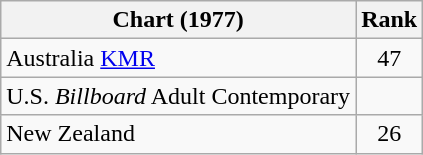<table class="wikitable sortable">
<tr>
<th>Chart (1977)</th>
<th>Rank</th>
</tr>
<tr>
<td>Australia <a href='#'>KMR</a></td>
<td style="text-align:center;">47</td>
</tr>
<tr>
<td>U.S. <em>Billboard</em> Adult Contemporary </td>
<td></td>
</tr>
<tr>
<td>New Zealand </td>
<td style="text-align:center;">26</td>
</tr>
</table>
